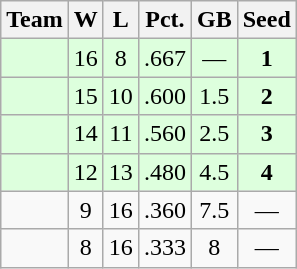<table class=wikitable style="text-align:center;">
<tr>
<th>Team</th>
<th>W</th>
<th>L</th>
<th>Pct.</th>
<th>GB</th>
<th>Seed</th>
</tr>
<tr bgcolor=ddffdd>
<td style="text-align:left;"></td>
<td>16</td>
<td>8</td>
<td>.667</td>
<td>—</td>
<td><strong>1</strong></td>
</tr>
<tr bgcolor=ddffdd>
<td style="text-align:left;"></td>
<td>15</td>
<td>10</td>
<td>.600</td>
<td>1.5</td>
<td><strong>2</strong></td>
</tr>
<tr bgcolor=ddffdd>
<td style="text-align:left;"></td>
<td>14</td>
<td>11</td>
<td>.560</td>
<td>2.5</td>
<td><strong>3</strong></td>
</tr>
<tr bgcolor=ddffdd>
<td style="text-align:left;"></td>
<td>12</td>
<td>13</td>
<td>.480</td>
<td>4.5</td>
<td><strong>4</strong></td>
</tr>
<tr>
<td style="text-align:left;"></td>
<td>9</td>
<td>16</td>
<td>.360</td>
<td>7.5</td>
<td>—</td>
</tr>
<tr>
<td style="text-align:left;"></td>
<td>8</td>
<td>16</td>
<td>.333</td>
<td>8</td>
<td>—</td>
</tr>
</table>
